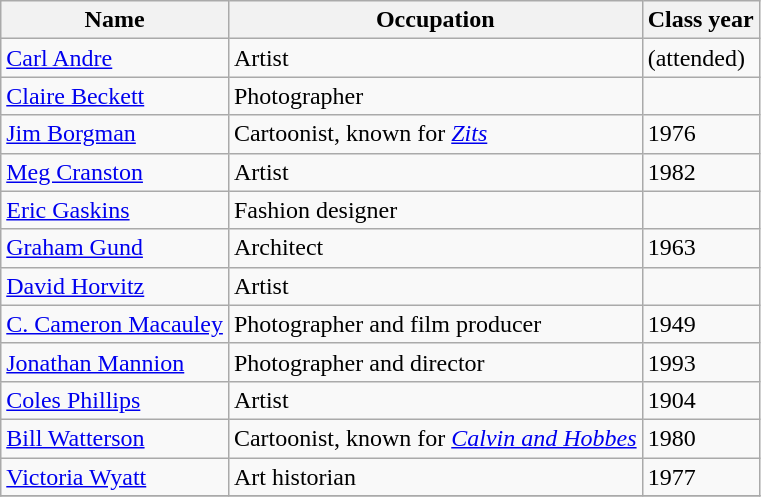<table class="wikitable">
<tr>
<th>Name</th>
<th>Occupation</th>
<th>Class year</th>
</tr>
<tr>
<td><a href='#'>Carl Andre</a></td>
<td>Artist</td>
<td>(attended)</td>
</tr>
<tr>
<td><a href='#'>Claire Beckett</a></td>
<td>Photographer</td>
<td></td>
</tr>
<tr>
<td><a href='#'>Jim Borgman</a></td>
<td>Cartoonist, known for <em><a href='#'>Zits</a></em></td>
<td>1976</td>
</tr>
<tr>
<td><a href='#'>Meg Cranston</a></td>
<td>Artist</td>
<td>1982</td>
</tr>
<tr>
<td><a href='#'>Eric Gaskins</a></td>
<td>Fashion designer</td>
<td></td>
</tr>
<tr>
<td><a href='#'>Graham Gund</a></td>
<td>Architect</td>
<td>1963</td>
</tr>
<tr>
<td><a href='#'>David Horvitz</a></td>
<td>Artist</td>
<td></td>
</tr>
<tr>
<td><a href='#'>C. Cameron Macauley</a></td>
<td>Photographer and film producer</td>
<td>1949</td>
</tr>
<tr>
<td><a href='#'>Jonathan Mannion</a></td>
<td>Photographer and director</td>
<td>1993</td>
</tr>
<tr>
<td><a href='#'>Coles Phillips</a></td>
<td>Artist</td>
<td>1904</td>
</tr>
<tr>
<td><a href='#'>Bill Watterson</a></td>
<td>Cartoonist, known for <em><a href='#'>Calvin and Hobbes</a></em></td>
<td>1980</td>
</tr>
<tr>
<td><a href='#'>Victoria Wyatt</a></td>
<td>Art historian</td>
<td>1977</td>
</tr>
<tr>
</tr>
</table>
